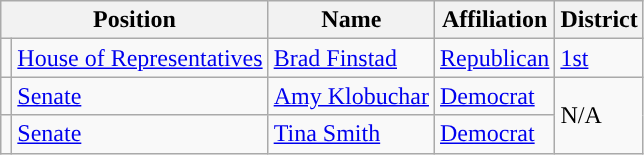<table class="wikitable">
<tr>
<th colspan="2">Position</th>
<th>Name</th>
<th>Affiliation</th>
<th>District</th>
</tr>
<tr>
<td style="background-color:"></td>
<td><a href='#'>House of Representatives</a></td>
<td><a href='#'>Brad Finstad</a></td>
<td><a href='#'>Republican</a></td>
<td><a href='#'>1st</a></td>
</tr>
<tr>
<td style="background-color:"></td>
<td><a href='#'>Senate</a></td>
<td><a href='#'>Amy Klobuchar</a></td>
<td><a href='#'>Democrat</a></td>
<td rowspan="2">N/A</td>
</tr>
<tr>
<td style="background-color:"></td>
<td><a href='#'>Senate</a></td>
<td><a href='#'>Tina Smith</a></td>
<td><a href='#'>Democrat</a></td>
</tr>
</table>
